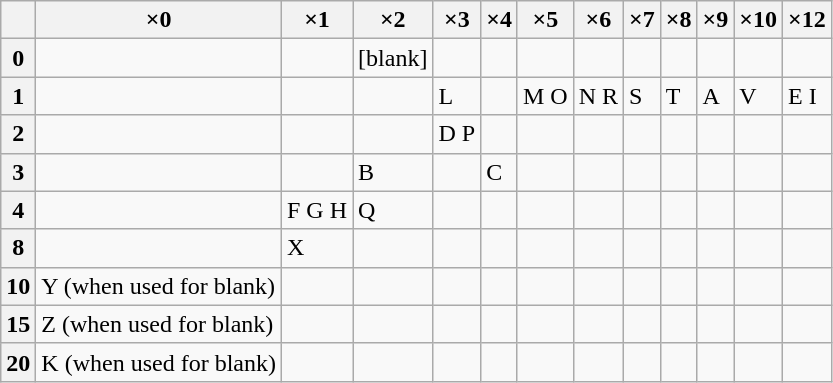<table class="wikitable floatright">
<tr>
<th></th>
<th>×0</th>
<th>×1</th>
<th>×2</th>
<th>×3</th>
<th>×4</th>
<th>×5</th>
<th>×6</th>
<th>×7</th>
<th>×8</th>
<th>×9</th>
<th>×10</th>
<th>×12</th>
</tr>
<tr>
<th>0</th>
<td></td>
<td></td>
<td>[blank]</td>
<td></td>
<td></td>
<td></td>
<td></td>
<td></td>
<td></td>
<td></td>
<td></td>
<td></td>
</tr>
<tr>
<th>1</th>
<td></td>
<td></td>
<td></td>
<td>L</td>
<td></td>
<td>M O</td>
<td>N R</td>
<td>S</td>
<td>T</td>
<td>A</td>
<td>V</td>
<td>E I</td>
</tr>
<tr>
<th>2</th>
<td></td>
<td></td>
<td></td>
<td>D P</td>
<td></td>
<td></td>
<td></td>
<td></td>
<td></td>
<td></td>
<td></td>
<td></td>
</tr>
<tr>
<th>3</th>
<td></td>
<td></td>
<td>B</td>
<td></td>
<td>C</td>
<td></td>
<td></td>
<td></td>
<td></td>
<td></td>
<td></td>
<td></td>
</tr>
<tr>
<th>4</th>
<td></td>
<td>F G H</td>
<td>Q</td>
<td></td>
<td></td>
<td></td>
<td></td>
<td></td>
<td></td>
<td></td>
<td></td>
<td></td>
</tr>
<tr>
<th>8</th>
<td></td>
<td>X</td>
<td></td>
<td></td>
<td></td>
<td></td>
<td></td>
<td></td>
<td></td>
<td></td>
<td></td>
<td></td>
</tr>
<tr>
<th>10</th>
<td>Y (when used for blank)</td>
<td></td>
<td></td>
<td></td>
<td></td>
<td></td>
<td></td>
<td></td>
<td></td>
<td></td>
<td></td>
<td></td>
</tr>
<tr>
<th>15</th>
<td>Z (when used for blank)</td>
<td></td>
<td></td>
<td></td>
<td></td>
<td></td>
<td></td>
<td></td>
<td></td>
<td></td>
<td></td>
<td></td>
</tr>
<tr>
<th>20</th>
<td>K (when used for blank)</td>
<td></td>
<td></td>
<td></td>
<td></td>
<td></td>
<td></td>
<td></td>
<td></td>
<td></td>
<td></td>
<td></td>
</tr>
</table>
